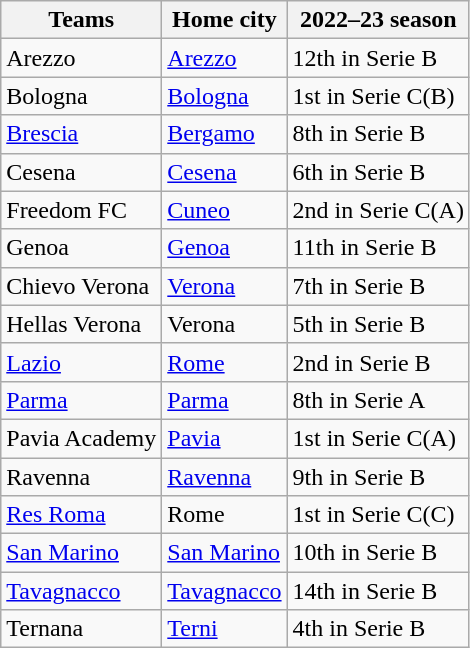<table class="wikitable sortable">
<tr>
<th>Teams</th>
<th>Home city</th>
<th>2022–23 season</th>
</tr>
<tr>
<td>Arezzo</td>
<td><a href='#'>Arezzo</a></td>
<td>12th in Serie B</td>
</tr>
<tr>
<td>Bologna</td>
<td><a href='#'>Bologna</a></td>
<td>1st in Serie C(B)</td>
</tr>
<tr>
<td><a href='#'>Brescia</a></td>
<td><a href='#'>Bergamo</a></td>
<td>8th in Serie B</td>
</tr>
<tr>
<td>Cesena</td>
<td><a href='#'>Cesena</a></td>
<td>6th in Serie B</td>
</tr>
<tr>
<td>Freedom FC</td>
<td><a href='#'>Cuneo</a></td>
<td>2nd in Serie C(A)</td>
</tr>
<tr>
<td>Genoa</td>
<td><a href='#'>Genoa</a></td>
<td>11th in Serie B</td>
</tr>
<tr>
<td>Chievo Verona</td>
<td><a href='#'>Verona</a></td>
<td>7th in Serie B</td>
</tr>
<tr>
<td>Hellas Verona</td>
<td>Verona</td>
<td>5th in Serie B</td>
</tr>
<tr>
<td><a href='#'>Lazio</a></td>
<td><a href='#'>Rome</a></td>
<td>2nd in Serie B</td>
</tr>
<tr>
<td><a href='#'>Parma</a></td>
<td><a href='#'>Parma</a></td>
<td>8th in Serie A</td>
</tr>
<tr>
<td>Pavia Academy</td>
<td><a href='#'>Pavia</a></td>
<td>1st in Serie C(A)</td>
</tr>
<tr>
<td>Ravenna</td>
<td><a href='#'>Ravenna</a></td>
<td>9th in Serie B</td>
</tr>
<tr>
<td><a href='#'>Res Roma</a></td>
<td>Rome</td>
<td>1st in Serie C(C)</td>
</tr>
<tr>
<td><a href='#'>San Marino</a></td>
<td><a href='#'>San Marino</a></td>
<td>10th in Serie B</td>
</tr>
<tr>
<td><a href='#'>Tavagnacco</a></td>
<td><a href='#'>Tavagnacco</a></td>
<td>14th in Serie B</td>
</tr>
<tr>
<td>Ternana</td>
<td><a href='#'>Terni</a></td>
<td>4th in Serie B</td>
</tr>
</table>
